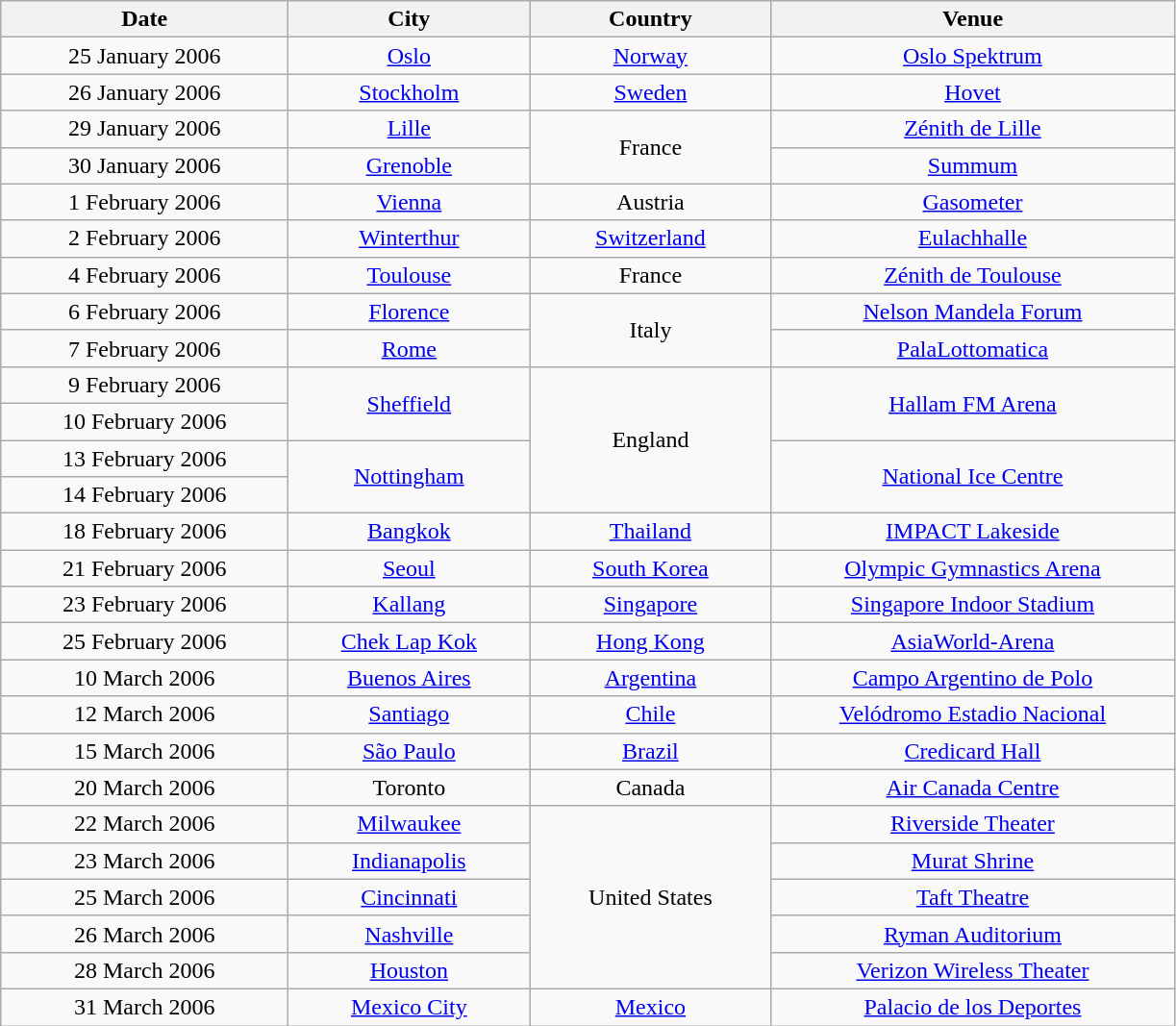<table class="wikitable" style="text-align:center;">
<tr>
<th scope="col" style="width:12em;">Date</th>
<th scope="col" style="width:10em;">City</th>
<th scope="col" style="width:10em;">Country</th>
<th scope="col" style="width:17em;">Venue</th>
</tr>
<tr>
<td>25 January 2006</td>
<td><a href='#'>Oslo</a></td>
<td><a href='#'>Norway</a></td>
<td><a href='#'>Oslo Spektrum</a></td>
</tr>
<tr>
<td>26 January 2006</td>
<td><a href='#'>Stockholm</a></td>
<td><a href='#'>Sweden</a></td>
<td><a href='#'>Hovet</a></td>
</tr>
<tr>
<td>29 January 2006</td>
<td><a href='#'>Lille</a></td>
<td rowspan="2">France</td>
<td><a href='#'>Zénith de Lille</a></td>
</tr>
<tr>
<td>30 January 2006</td>
<td><a href='#'>Grenoble</a></td>
<td><a href='#'>Summum</a></td>
</tr>
<tr>
<td>1 February 2006</td>
<td><a href='#'>Vienna</a></td>
<td>Austria</td>
<td><a href='#'>Gasometer</a></td>
</tr>
<tr>
<td>2 February 2006</td>
<td><a href='#'>Winterthur</a></td>
<td><a href='#'>Switzerland</a></td>
<td><a href='#'>Eulachhalle</a></td>
</tr>
<tr>
<td>4 February 2006</td>
<td><a href='#'>Toulouse</a></td>
<td>France</td>
<td><a href='#'>Zénith de Toulouse</a></td>
</tr>
<tr>
<td>6 February 2006</td>
<td><a href='#'>Florence</a></td>
<td rowspan="2">Italy</td>
<td><a href='#'>Nelson Mandela Forum</a></td>
</tr>
<tr>
<td>7 February 2006</td>
<td><a href='#'>Rome</a></td>
<td><a href='#'>PalaLottomatica</a></td>
</tr>
<tr>
<td>9 February 2006</td>
<td rowspan="2"><a href='#'>Sheffield</a></td>
<td rowspan="4">England</td>
<td rowspan="2"><a href='#'>Hallam FM Arena</a></td>
</tr>
<tr>
<td>10 February 2006</td>
</tr>
<tr>
<td>13 February 2006</td>
<td rowspan="2"><a href='#'>Nottingham</a></td>
<td rowspan="2"><a href='#'>National Ice Centre</a></td>
</tr>
<tr>
<td>14 February 2006</td>
</tr>
<tr>
<td>18 February 2006</td>
<td><a href='#'>Bangkok</a></td>
<td><a href='#'>Thailand</a></td>
<td><a href='#'>IMPACT Lakeside</a></td>
</tr>
<tr>
<td>21 February 2006</td>
<td><a href='#'>Seoul</a></td>
<td><a href='#'>South Korea</a></td>
<td><a href='#'>Olympic Gymnastics Arena</a></td>
</tr>
<tr>
<td>23 February 2006</td>
<td><a href='#'>Kallang</a></td>
<td><a href='#'>Singapore</a></td>
<td><a href='#'>Singapore Indoor Stadium</a></td>
</tr>
<tr>
<td>25 February 2006</td>
<td><a href='#'>Chek Lap Kok</a></td>
<td><a href='#'>Hong Kong</a></td>
<td><a href='#'>AsiaWorld-Arena</a></td>
</tr>
<tr>
<td>10 March 2006</td>
<td><a href='#'>Buenos Aires</a></td>
<td><a href='#'>Argentina</a></td>
<td><a href='#'>Campo Argentino de Polo</a></td>
</tr>
<tr>
<td>12 March 2006</td>
<td><a href='#'>Santiago</a></td>
<td><a href='#'>Chile</a></td>
<td><a href='#'>Velódromo Estadio Nacional</a></td>
</tr>
<tr>
<td>15 March 2006</td>
<td><a href='#'>São Paulo</a></td>
<td><a href='#'>Brazil</a></td>
<td><a href='#'>Credicard Hall</a></td>
</tr>
<tr>
<td>20 March 2006</td>
<td>Toronto</td>
<td>Canada</td>
<td><a href='#'>Air Canada Centre</a></td>
</tr>
<tr>
<td>22 March 2006</td>
<td><a href='#'>Milwaukee</a></td>
<td rowspan="5">United States</td>
<td><a href='#'>Riverside Theater</a></td>
</tr>
<tr>
<td>23 March 2006</td>
<td><a href='#'>Indianapolis</a></td>
<td><a href='#'>Murat Shrine</a></td>
</tr>
<tr>
<td>25 March 2006</td>
<td><a href='#'>Cincinnati</a></td>
<td><a href='#'>Taft Theatre</a></td>
</tr>
<tr>
<td>26 March 2006</td>
<td><a href='#'>Nashville</a></td>
<td><a href='#'>Ryman Auditorium</a></td>
</tr>
<tr>
<td>28 March 2006</td>
<td><a href='#'>Houston</a></td>
<td><a href='#'>Verizon Wireless Theater</a></td>
</tr>
<tr>
<td>31 March 2006</td>
<td><a href='#'>Mexico City</a></td>
<td><a href='#'>Mexico</a></td>
<td><a href='#'>Palacio de los Deportes</a></td>
</tr>
</table>
